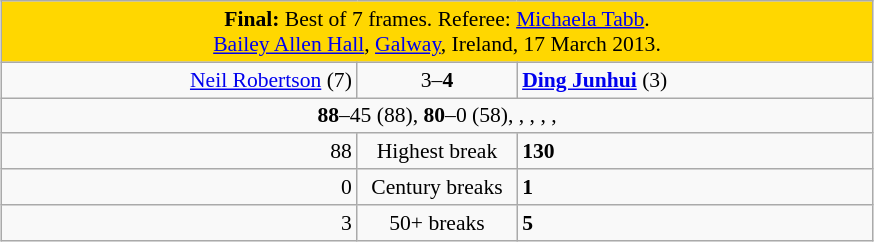<table class="wikitable" style="font-size: 90%; margin: 1em auto 1em auto;">
<tr>
<td colspan="3" align="center" bgcolor="#ffd700"><strong>Final:</strong> Best of 7 frames. Referee: <a href='#'>Michaela Tabb</a>.<br><a href='#'>Bailey Allen Hall</a>, <a href='#'>Galway</a>, Ireland, 17 March 2013.</td>
</tr>
<tr>
<td width="230" align="right"><a href='#'>Neil Robertson</a> (7)<br></td>
<td width="100" align="center">3–<strong>4</strong></td>
<td width="230"><strong><a href='#'>Ding Junhui</a></strong> (3)<br></td>
</tr>
<tr>
<td colspan="3" align="center" style="font-size: 100%"><strong>88</strong>–45 (88), <strong>80</strong>–0 (58), , , , , </td>
</tr>
<tr>
<td align="right">88</td>
<td align="center">Highest break</td>
<td><strong>130</strong></td>
</tr>
<tr>
<td align="right">0</td>
<td align="center">Century breaks</td>
<td><strong>1</strong></td>
</tr>
<tr>
<td align="right">3</td>
<td align="center">50+ breaks</td>
<td><strong>5</strong></td>
</tr>
</table>
